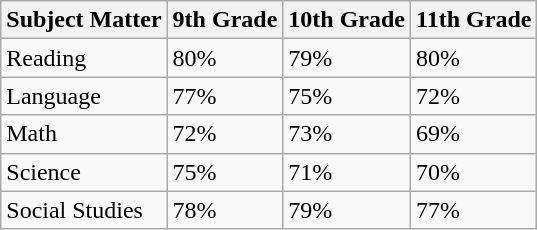<table class="wikitable">
<tr>
<th>Subject Matter</th>
<th>9th Grade</th>
<th>10th Grade</th>
<th>11th Grade</th>
</tr>
<tr>
<td>Reading</td>
<td>80%</td>
<td>79%</td>
<td>80%</td>
</tr>
<tr>
<td>Language</td>
<td>77%</td>
<td>75%</td>
<td>72%</td>
</tr>
<tr>
<td>Math</td>
<td>72%</td>
<td>73%</td>
<td>69%</td>
</tr>
<tr>
<td>Science</td>
<td>75%</td>
<td>71%</td>
<td>70%</td>
</tr>
<tr>
<td>Social Studies</td>
<td>78%</td>
<td>79%</td>
<td>77%</td>
</tr>
</table>
